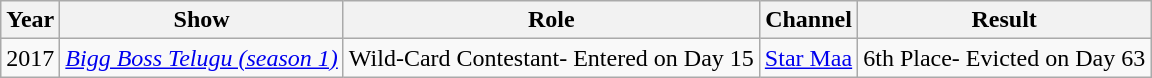<table class="wikitable sortable">
<tr>
<th>Year</th>
<th>Show</th>
<th>Role</th>
<th>Channel</th>
<th>Result</th>
</tr>
<tr>
<td>2017</td>
<td><em><a href='#'>Bigg Boss Telugu (season 1)</a></em></td>
<td>Wild-Card Contestant- Entered on Day 15</td>
<td><a href='#'>Star Maa</a></td>
<td>6th Place- Evicted on Day 63</td>
</tr>
</table>
